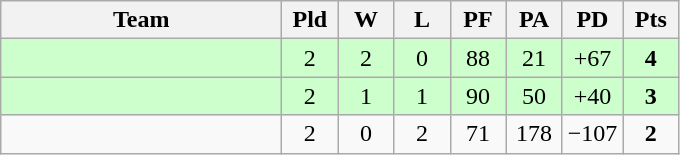<table class=wikitable style="text-align:center">
<tr>
<th width=180>Team</th>
<th width=30>Pld</th>
<th width=30>W</th>
<th width=30>L</th>
<th width=30>PF</th>
<th width=30>PA</th>
<th width=30>PD</th>
<th width=30>Pts</th>
</tr>
<tr align=center bgcolor="#ccffcc">
<td align=left></td>
<td>2</td>
<td>2</td>
<td>0</td>
<td>88</td>
<td>21</td>
<td>+67</td>
<td><strong>4</strong></td>
</tr>
<tr align=center bgcolor="#ccffcc">
<td align=left></td>
<td>2</td>
<td>1</td>
<td>1</td>
<td>90</td>
<td>50</td>
<td>+40</td>
<td><strong>3</strong></td>
</tr>
<tr align=center>
<td align=left></td>
<td>2</td>
<td>0</td>
<td>2</td>
<td>71</td>
<td>178</td>
<td>−107</td>
<td><strong>2</strong></td>
</tr>
</table>
